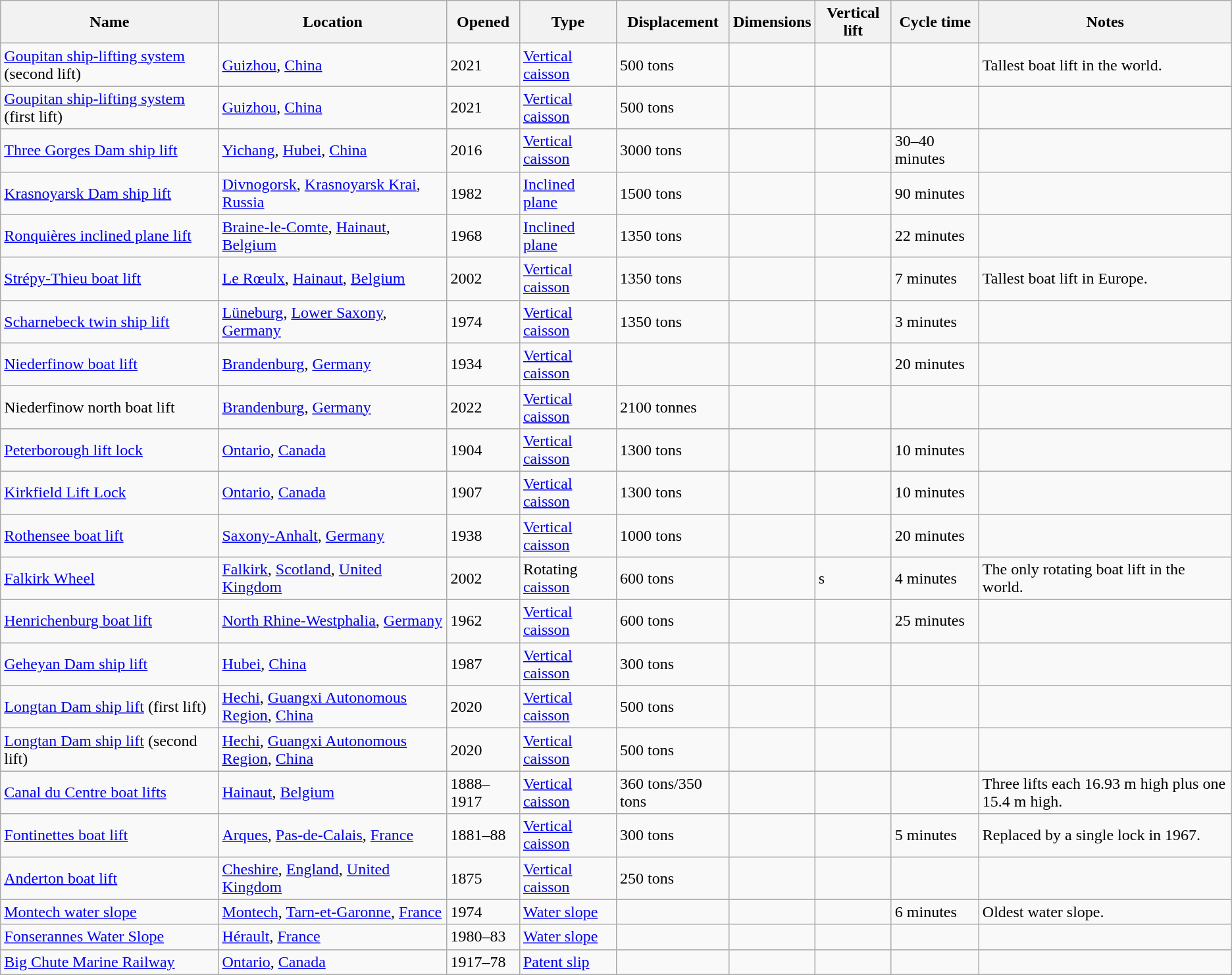<table class="wikitable sortable">
<tr>
<th><strong>Name</strong></th>
<th><strong>Location</strong></th>
<th><strong>Opened</strong></th>
<th>Type</th>
<th data-sort-type="number"><strong>Displacement</strong></th>
<th data-sort-type="number"><strong>Dimensions</strong></th>
<th data-sort-type="number"><strong>Vertical lift</strong></th>
<th data-sort-type="number"><strong>Cycle time</strong></th>
<th><strong>Notes</strong></th>
</tr>
<tr>
<td><a href='#'>Goupitan ship-lifting system</a> (second lift)</td>
<td><a href='#'>Guizhou</a>, <a href='#'>China</a></td>
<td>2021</td>
<td><a href='#'>Vertical caisson</a></td>
<td>500 tons</td>
<td></td>
<td></td>
<td></td>
<td>Tallest boat lift in the world.</td>
</tr>
<tr>
<td><a href='#'>Goupitan ship-lifting system</a> (first lift)</td>
<td><a href='#'>Guizhou</a>, <a href='#'>China</a></td>
<td>2021</td>
<td><a href='#'>Vertical caisson</a></td>
<td>500 tons</td>
<td></td>
<td></td>
<td></td>
<td></td>
</tr>
<tr>
<td><a href='#'>Three Gorges Dam ship lift</a></td>
<td><a href='#'>Yichang</a>, <a href='#'>Hubei</a>, <a href='#'>China</a></td>
<td>2016</td>
<td><a href='#'>Vertical caisson</a></td>
<td>3000 tons</td>
<td></td>
<td></td>
<td>30–40 minutes</td>
<td></td>
</tr>
<tr>
<td><a href='#'>Krasnoyarsk Dam ship lift</a></td>
<td><a href='#'>Divnogorsk</a>, <a href='#'>Krasnoyarsk Krai</a>, <a href='#'>Russia</a></td>
<td>1982</td>
<td><a href='#'>Inclined plane</a></td>
<td>1500 tons</td>
<td></td>
<td></td>
<td>90 minutes</td>
<td></td>
</tr>
<tr>
<td><a href='#'>Ronquières inclined plane lift</a></td>
<td><a href='#'>Braine-le-Comte</a>, <a href='#'>Hainaut</a>, <a href='#'>Belgium</a></td>
<td>1968</td>
<td><a href='#'>Inclined plane</a></td>
<td>1350 tons</td>
<td></td>
<td></td>
<td>22 minutes</td>
<td></td>
</tr>
<tr>
<td><a href='#'>Strépy-Thieu boat lift</a></td>
<td><a href='#'>Le Rœulx</a>, <a href='#'>Hainaut</a>, <a href='#'>Belgium</a></td>
<td>2002</td>
<td><a href='#'>Vertical caisson</a></td>
<td>1350 tons</td>
<td></td>
<td></td>
<td>7 minutes</td>
<td>Tallest boat lift in Europe.</td>
</tr>
<tr>
<td><a href='#'>Scharnebeck twin ship lift</a></td>
<td><a href='#'>Lüneburg</a>, <a href='#'>Lower Saxony</a>, <a href='#'>Germany</a></td>
<td>1974</td>
<td><a href='#'>Vertical caisson</a></td>
<td>1350 tons</td>
<td></td>
<td></td>
<td>3 minutes</td>
<td></td>
</tr>
<tr>
<td><a href='#'>Niederfinow boat lift</a></td>
<td><a href='#'>Brandenburg</a>, <a href='#'>Germany</a></td>
<td>1934</td>
<td><a href='#'>Vertical caisson</a></td>
<td></td>
<td></td>
<td></td>
<td>20 minutes</td>
<td></td>
</tr>
<tr>
<td>Niederfinow north boat lift</td>
<td><a href='#'>Brandenburg</a>, <a href='#'>Germany</a></td>
<td>2022</td>
<td><a href='#'>Vertical caisson</a></td>
<td>2100 tonnes</td>
<td></td>
<td></td>
<td></td>
<td></td>
</tr>
<tr>
<td><a href='#'>Peterborough lift lock</a></td>
<td><a href='#'>Ontario</a>, <a href='#'>Canada</a></td>
<td>1904</td>
<td><a href='#'>Vertical caisson</a></td>
<td>1300 tons</td>
<td></td>
<td></td>
<td>10 minutes</td>
<td></td>
</tr>
<tr>
<td><a href='#'>Kirkfield Lift Lock</a></td>
<td><a href='#'>Ontario</a>, <a href='#'>Canada</a></td>
<td>1907</td>
<td><a href='#'>Vertical caisson</a></td>
<td>1300 tons</td>
<td></td>
<td></td>
<td>10 minutes</td>
<td></td>
</tr>
<tr>
<td><a href='#'>Rothensee boat lift</a></td>
<td><a href='#'>Saxony-Anhalt</a>, <a href='#'>Germany</a></td>
<td>1938</td>
<td><a href='#'>Vertical caisson</a></td>
<td>1000 tons</td>
<td></td>
<td></td>
<td>20 minutes</td>
<td></td>
</tr>
<tr>
<td><a href='#'>Falkirk Wheel</a></td>
<td><a href='#'>Falkirk</a>, <a href='#'>Scotland</a>, <a href='#'>United Kingdom</a></td>
<td>2002</td>
<td>Rotating <a href='#'>caisson</a></td>
<td>600 tons</td>
<td></td>
<td>s</td>
<td>4 minutes</td>
<td>The only rotating boat lift in the world.</td>
</tr>
<tr>
<td><a href='#'>Henrichenburg boat lift</a></td>
<td><a href='#'>North Rhine-Westphalia</a>, <a href='#'>Germany</a></td>
<td>1962</td>
<td><a href='#'>Vertical caisson</a></td>
<td>600 tons</td>
<td></td>
<td></td>
<td>25 minutes</td>
<td></td>
</tr>
<tr>
<td><a href='#'>Geheyan Dam ship lift</a></td>
<td><a href='#'>Hubei</a>, <a href='#'>China</a></td>
<td>1987</td>
<td><a href='#'>Vertical caisson</a></td>
<td>300 tons</td>
<td></td>
<td></td>
<td></td>
<td></td>
</tr>
<tr>
<td><a href='#'>Longtan Dam ship lift</a> (first lift)</td>
<td><a href='#'>Hechi</a>, <a href='#'>Guangxi Autonomous Region</a>, <a href='#'>China</a></td>
<td>2020</td>
<td><a href='#'>Vertical caisson</a></td>
<td>500 tons</td>
<td></td>
<td></td>
<td></td>
<td></td>
</tr>
<tr>
<td><a href='#'>Longtan Dam ship lift</a> (second lift)</td>
<td><a href='#'>Hechi</a>, <a href='#'>Guangxi Autonomous Region</a>, <a href='#'>China</a></td>
<td>2020</td>
<td><a href='#'>Vertical caisson</a></td>
<td>500 tons</td>
<td></td>
<td></td>
<td></td>
<td></td>
</tr>
<tr>
<td><a href='#'>Canal du Centre boat lifts</a></td>
<td><a href='#'>Hainaut</a>, <a href='#'>Belgium</a></td>
<td>1888–1917</td>
<td><a href='#'>Vertical caisson</a></td>
<td>360 tons/350 tons</td>
<td></td>
<td></td>
<td></td>
<td>Three lifts each 16.93 m high plus one 15.4 m high.</td>
</tr>
<tr>
<td><a href='#'>Fontinettes boat lift</a></td>
<td><a href='#'>Arques</a>, <a href='#'>Pas-de-Calais</a>, <a href='#'>France</a></td>
<td>1881–88</td>
<td><a href='#'>Vertical caisson</a></td>
<td>300 tons</td>
<td></td>
<td></td>
<td>5 minutes</td>
<td>Replaced by a single lock in 1967.</td>
</tr>
<tr>
<td><a href='#'>Anderton boat lift</a></td>
<td><a href='#'>Cheshire</a>, <a href='#'>England</a>, <a href='#'>United Kingdom</a></td>
<td>1875</td>
<td><a href='#'>Vertical caisson</a></td>
<td>250 tons</td>
<td></td>
<td></td>
<td></td>
<td></td>
</tr>
<tr>
<td><a href='#'>Montech water slope</a></td>
<td><a href='#'>Montech</a>, <a href='#'>Tarn-et-Garonne</a>, <a href='#'>France</a></td>
<td>1974</td>
<td><a href='#'>Water slope</a></td>
<td></td>
<td></td>
<td></td>
<td>6 minutes</td>
<td>Oldest water slope.</td>
</tr>
<tr>
<td><a href='#'>Fonserannes Water Slope</a></td>
<td><a href='#'>Hérault</a>, <a href='#'>France</a></td>
<td>1980–83</td>
<td><a href='#'>Water slope</a></td>
<td></td>
<td></td>
<td></td>
<td></td>
<td></td>
</tr>
<tr>
<td><a href='#'>Big Chute Marine Railway</a></td>
<td><a href='#'>Ontario</a>, <a href='#'>Canada</a></td>
<td>1917–78</td>
<td><a href='#'>Patent slip</a></td>
<td></td>
<td></td>
<td></td>
<td></td>
<td></td>
</tr>
</table>
